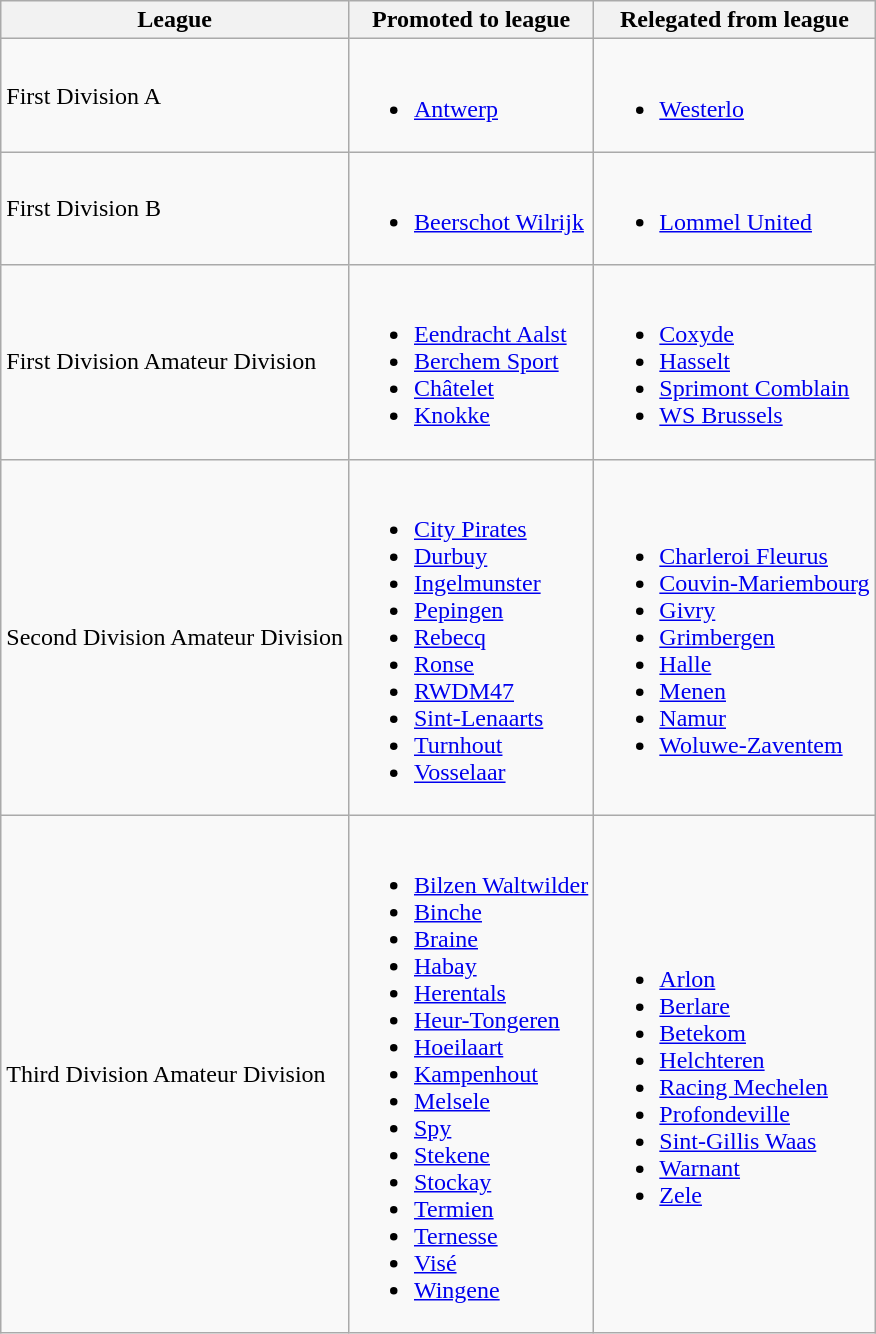<table class="wikitable">
<tr>
<th>League</th>
<th>Promoted to league</th>
<th>Relegated from league</th>
</tr>
<tr>
<td>First Division A</td>
<td><br><ul><li><a href='#'>Antwerp</a></li></ul></td>
<td><br><ul><li><a href='#'>Westerlo</a></li></ul></td>
</tr>
<tr>
<td>First Division B</td>
<td><br><ul><li><a href='#'>Beerschot Wilrijk</a></li></ul></td>
<td><br><ul><li><a href='#'>Lommel United</a></li></ul></td>
</tr>
<tr>
<td>First Division Amateur Division</td>
<td><br><ul><li><a href='#'>Eendracht Aalst</a></li><li><a href='#'>Berchem Sport</a></li><li><a href='#'>Châtelet</a></li><li><a href='#'>Knokke</a></li></ul></td>
<td><br><ul><li><a href='#'>Coxyde</a></li><li><a href='#'>Hasselt</a></li><li><a href='#'>Sprimont Comblain</a></li><li><a href='#'>WS Brussels</a></li></ul></td>
</tr>
<tr>
<td>Second Division Amateur Division</td>
<td><br><ul><li><a href='#'>City Pirates</a></li><li><a href='#'>Durbuy</a></li><li><a href='#'>Ingelmunster</a></li><li><a href='#'>Pepingen</a></li><li><a href='#'>Rebecq</a></li><li><a href='#'>Ronse</a></li><li><a href='#'>RWDM47</a></li><li><a href='#'>Sint-Lenaarts</a></li><li><a href='#'>Turnhout</a></li><li><a href='#'>Vosselaar</a></li></ul></td>
<td><br><ul><li><a href='#'>Charleroi Fleurus</a></li><li><a href='#'>Couvin-Mariembourg</a></li><li><a href='#'>Givry</a></li><li><a href='#'>Grimbergen</a></li><li><a href='#'>Halle</a></li><li><a href='#'>Menen</a></li><li><a href='#'>Namur</a></li><li><a href='#'>Woluwe-Zaventem</a></li></ul></td>
</tr>
<tr>
<td>Third Division Amateur Division</td>
<td><br><ul><li><a href='#'>Bilzen Waltwilder</a></li><li><a href='#'>Binche</a></li><li><a href='#'>Braine</a></li><li><a href='#'>Habay</a></li><li><a href='#'>Herentals</a></li><li><a href='#'>Heur-Tongeren</a></li><li><a href='#'>Hoeilaart</a></li><li><a href='#'>Kampenhout</a></li><li><a href='#'>Melsele</a></li><li><a href='#'>Spy</a></li><li><a href='#'>Stekene</a></li><li><a href='#'>Stockay</a></li><li><a href='#'>Termien</a></li><li><a href='#'>Ternesse</a></li><li><a href='#'>Visé</a></li><li><a href='#'>Wingene</a></li></ul></td>
<td><br><ul><li><a href='#'>Arlon</a></li><li><a href='#'>Berlare</a></li><li><a href='#'>Betekom</a></li><li><a href='#'>Helchteren</a></li><li><a href='#'>Racing Mechelen</a></li><li><a href='#'>Profondeville</a></li><li><a href='#'>Sint-Gillis Waas</a></li><li><a href='#'>Warnant</a></li><li><a href='#'>Zele</a></li></ul></td>
</tr>
</table>
